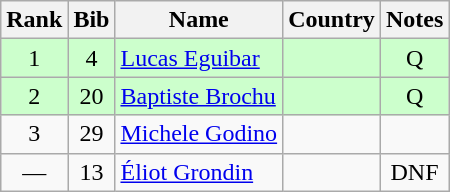<table class="wikitable" style="text-align:center;">
<tr>
<th>Rank</th>
<th>Bib</th>
<th>Name</th>
<th>Country</th>
<th>Notes</th>
</tr>
<tr bgcolor=ccffcc>
<td>1</td>
<td>4</td>
<td align=left><a href='#'>Lucas Eguibar</a></td>
<td align=left></td>
<td>Q</td>
</tr>
<tr bgcolor=ccffcc>
<td>2</td>
<td>20</td>
<td align=left><a href='#'>Baptiste Brochu</a></td>
<td align=left></td>
<td>Q</td>
</tr>
<tr>
<td>3</td>
<td>29</td>
<td align=left><a href='#'>Michele Godino</a></td>
<td align=left></td>
<td></td>
</tr>
<tr>
<td>—</td>
<td>13</td>
<td align=left><a href='#'>Éliot Grondin</a></td>
<td align=left></td>
<td>DNF</td>
</tr>
</table>
